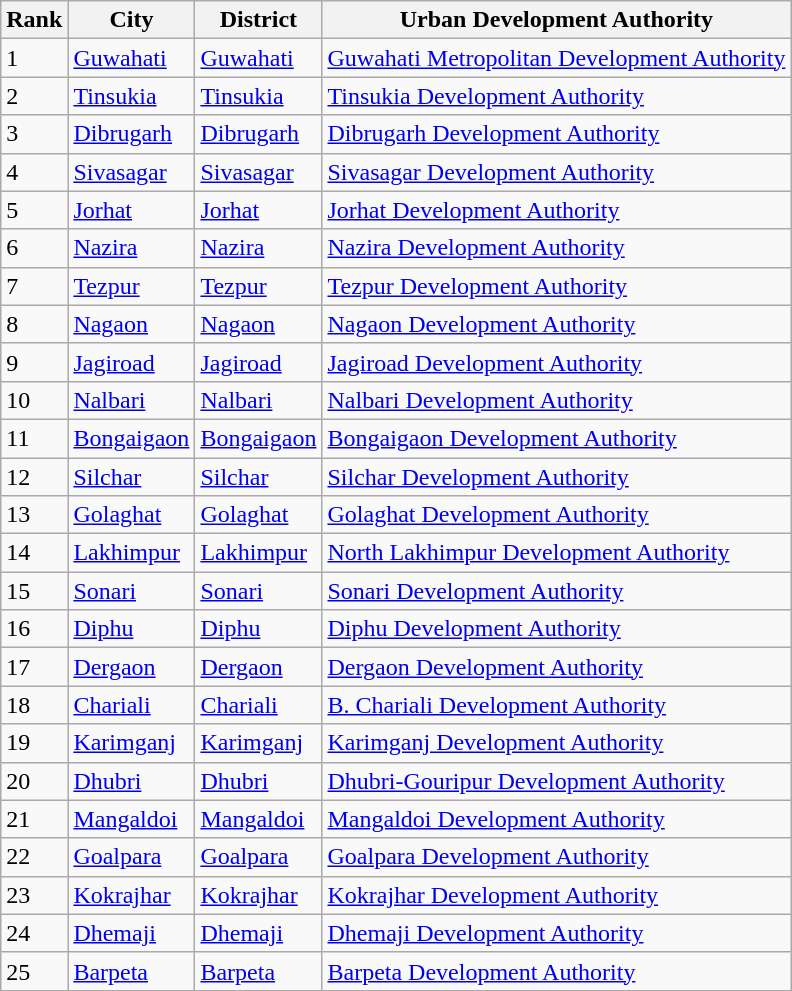<table class="wikitable sortable">
<tr>
<th>Rank</th>
<th>City</th>
<th>District</th>
<th>Urban Development Authority</th>
</tr>
<tr>
<td>1</td>
<td><a href='#'>Guwahati</a></td>
<td><a href='#'>Guwahati</a></td>
<td><a href='#'>Guwahati Metropolitan Development Authority</a></td>
</tr>
<tr>
<td>2</td>
<td><a href='#'>Tinsukia</a></td>
<td><a href='#'>Tinsukia</a></td>
<td><a href='#'>Tinsukia Development Authority</a></td>
</tr>
<tr>
<td>3</td>
<td><a href='#'>Dibrugarh</a></td>
<td><a href='#'>Dibrugarh</a></td>
<td><a href='#'>Dibrugarh Development Authority</a></td>
</tr>
<tr>
<td>4</td>
<td><a href='#'>Sivasagar</a></td>
<td><a href='#'>Sivasagar</a></td>
<td><a href='#'>Sivasagar Development Authority</a></td>
</tr>
<tr>
<td>5</td>
<td><a href='#'>Jorhat</a></td>
<td><a href='#'>Jorhat</a></td>
<td><a href='#'>Jorhat Development Authority</a></td>
</tr>
<tr>
<td>6</td>
<td><a href='#'>Nazira</a></td>
<td><a href='#'>Nazira</a></td>
<td><a href='#'>Nazira Development Authority</a></td>
</tr>
<tr>
<td>7</td>
<td><a href='#'>Tezpur</a></td>
<td><a href='#'>Tezpur</a></td>
<td><a href='#'>Tezpur Development Authority</a></td>
</tr>
<tr>
<td>8</td>
<td><a href='#'>Nagaon</a></td>
<td><a href='#'>Nagaon</a></td>
<td><a href='#'>Nagaon Development Authority</a></td>
</tr>
<tr>
<td>9</td>
<td><a href='#'>Jagiroad</a></td>
<td><a href='#'>Jagiroad</a></td>
<td><a href='#'>Jagiroad Development Authority</a></td>
</tr>
<tr>
<td>10</td>
<td><a href='#'>Nalbari</a></td>
<td><a href='#'>Nalbari</a></td>
<td><a href='#'>Nalbari Development Authority</a></td>
</tr>
<tr>
<td>11</td>
<td><a href='#'>Bongaigaon</a></td>
<td><a href='#'>Bongaigaon</a></td>
<td><a href='#'>Bongaigaon Development Authority</a></td>
</tr>
<tr>
<td>12</td>
<td><a href='#'>Silchar</a></td>
<td><a href='#'>Silchar</a></td>
<td><a href='#'>Silchar Development Authority</a></td>
</tr>
<tr>
<td>13</td>
<td><a href='#'>Golaghat</a></td>
<td><a href='#'>Golaghat</a></td>
<td><a href='#'>Golaghat Development Authority</a></td>
</tr>
<tr>
<td>14</td>
<td><a href='#'>Lakhimpur</a></td>
<td><a href='#'>Lakhimpur</a></td>
<td><a href='#'>North Lakhimpur Development Authority</a></td>
</tr>
<tr>
<td>15</td>
<td><a href='#'>Sonari</a></td>
<td><a href='#'>Sonari</a></td>
<td><a href='#'>Sonari Development Authority</a></td>
</tr>
<tr>
<td>16</td>
<td><a href='#'>Diphu</a></td>
<td><a href='#'>Diphu</a></td>
<td><a href='#'>Diphu Development Authority</a></td>
</tr>
<tr>
<td>17</td>
<td><a href='#'>Dergaon</a></td>
<td><a href='#'>Dergaon</a></td>
<td><a href='#'>Dergaon Development Authority</a></td>
</tr>
<tr>
<td>18</td>
<td><a href='#'>Chariali</a></td>
<td><a href='#'>Chariali</a></td>
<td><a href='#'>B. Chariali Development Authority</a></td>
</tr>
<tr>
<td>19</td>
<td><a href='#'>Karimganj</a></td>
<td><a href='#'>Karimganj</a></td>
<td><a href='#'>Karimganj Development Authority</a></td>
</tr>
<tr>
<td>20</td>
<td><a href='#'>Dhubri</a></td>
<td><a href='#'>Dhubri</a></td>
<td><a href='#'>Dhubri-Gouripur Development Authority</a></td>
</tr>
<tr>
<td>21</td>
<td><a href='#'>Mangaldoi</a></td>
<td><a href='#'>Mangaldoi</a></td>
<td><a href='#'>Mangaldoi Development Authority</a></td>
</tr>
<tr>
<td>22</td>
<td><a href='#'>Goalpara</a></td>
<td><a href='#'>Goalpara</a></td>
<td><a href='#'>Goalpara Development Authority</a></td>
</tr>
<tr>
<td>23</td>
<td><a href='#'>Kokrajhar</a></td>
<td><a href='#'>Kokrajhar</a></td>
<td><a href='#'>Kokrajhar Development Authority</a></td>
</tr>
<tr>
<td>24</td>
<td><a href='#'>Dhemaji</a></td>
<td><a href='#'>Dhemaji</a></td>
<td><a href='#'>Dhemaji Development Authority</a></td>
</tr>
<tr>
<td>25</td>
<td><a href='#'>Barpeta</a></td>
<td><a href='#'>Barpeta</a></td>
<td><a href='#'>Barpeta Development Authority</a></td>
</tr>
<tr>
</tr>
</table>
